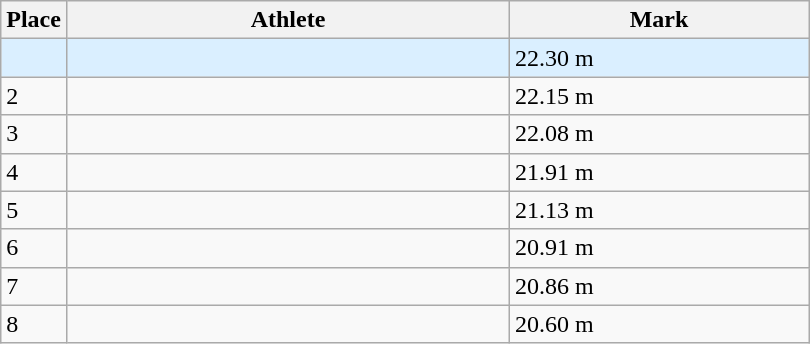<table class=wikitable>
<tr>
<th>Place</th>
<th style="width:18em">Athlete</th>
<th style="width:12em">Mark</th>
</tr>
<tr style="background:#daefff;">
<td></td>
<td></td>
<td>22.30 m</td>
</tr>
<tr>
<td>2</td>
<td></td>
<td>22.15 m</td>
</tr>
<tr>
<td>3</td>
<td></td>
<td>22.08 m</td>
</tr>
<tr>
<td>4</td>
<td></td>
<td>21.91 m</td>
</tr>
<tr>
<td>5</td>
<td></td>
<td>21.13 m</td>
</tr>
<tr>
<td>6</td>
<td></td>
<td>20.91 m</td>
</tr>
<tr>
<td>7</td>
<td></td>
<td>20.86 m</td>
</tr>
<tr>
<td>8</td>
<td></td>
<td>20.60 m</td>
</tr>
</table>
